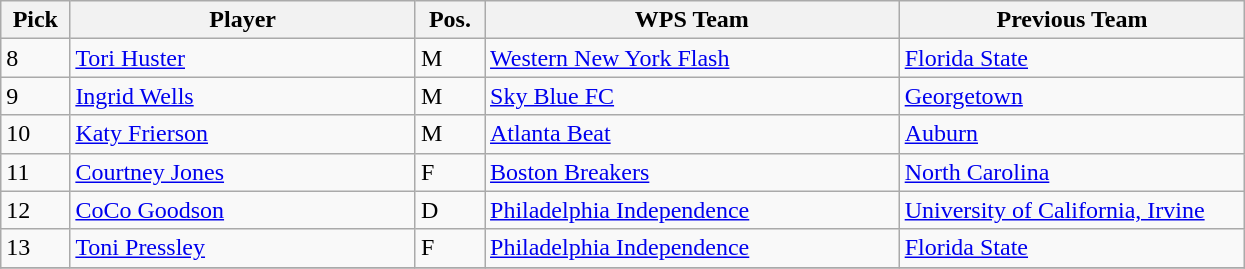<table class="wikitable">
<tr>
<th width="5%">Pick</th>
<th width="25%">Player</th>
<th width="5%">Pos.</th>
<th width="30%">WPS Team</th>
<th width="25%">Previous Team</th>
</tr>
<tr>
<td>8</td>
<td><a href='#'>Tori Huster</a></td>
<td>M</td>
<td><a href='#'>Western New York Flash</a></td>
<td><a href='#'>Florida State</a></td>
</tr>
<tr>
<td>9</td>
<td><a href='#'>Ingrid Wells</a></td>
<td>M</td>
<td><a href='#'>Sky Blue FC</a></td>
<td><a href='#'>Georgetown</a></td>
</tr>
<tr>
<td>10</td>
<td><a href='#'>Katy Frierson</a></td>
<td>M</td>
<td><a href='#'>Atlanta Beat</a></td>
<td><a href='#'>Auburn</a></td>
</tr>
<tr>
<td>11</td>
<td><a href='#'>Courtney Jones</a></td>
<td>F</td>
<td><a href='#'>Boston Breakers</a></td>
<td><a href='#'>North Carolina</a></td>
</tr>
<tr>
<td>12</td>
<td><a href='#'>CoCo Goodson</a></td>
<td>D</td>
<td><a href='#'>Philadelphia Independence</a></td>
<td><a href='#'>University of California, Irvine</a></td>
</tr>
<tr>
<td>13</td>
<td><a href='#'>Toni Pressley</a></td>
<td>F</td>
<td><a href='#'>Philadelphia Independence</a></td>
<td><a href='#'>Florida State</a></td>
</tr>
<tr>
</tr>
</table>
